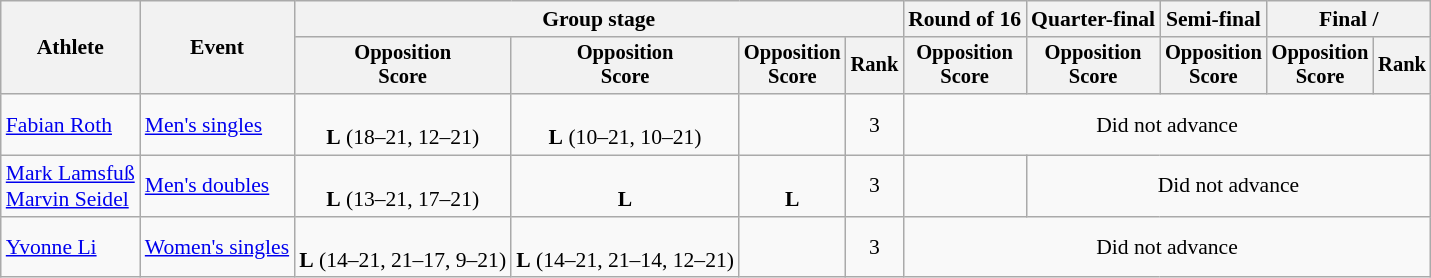<table class="wikitable" style="font-size:90%">
<tr>
<th rowspan="2">Athlete</th>
<th rowspan="2">Event</th>
<th colspan="4">Group stage</th>
<th>Round of 16</th>
<th>Quarter-final</th>
<th>Semi-final</th>
<th colspan="2">Final / </th>
</tr>
<tr style="font-size:95%">
<th>Opposition<br>Score</th>
<th>Opposition<br>Score</th>
<th>Opposition<br>Score</th>
<th>Rank</th>
<th>Opposition<br>Score</th>
<th>Opposition<br>Score</th>
<th>Opposition<br>Score</th>
<th>Opposition<br>Score</th>
<th>Rank</th>
</tr>
<tr align="center">
<td align="left"><a href='#'>Fabian Roth</a></td>
<td align="left"><a href='#'>Men's singles</a></td>
<td><br><strong>L</strong> (18–21, 12–21)</td>
<td><br><strong>L</strong> (10–21, 10–21)</td>
<td></td>
<td>3</td>
<td colspan=5>Did not advance</td>
</tr>
<tr align="center">
<td align="left"><a href='#'>Mark Lamsfuß</a><br><a href='#'>Marvin Seidel</a></td>
<td align="left"><a href='#'>Men's doubles</a></td>
<td><br><strong>L</strong> (13–21, 17–21)</td>
<td><br><strong>L</strong></td>
<td><br><strong>L</strong></td>
<td>3</td>
<td></td>
<td colspan=4>Did not advance</td>
</tr>
<tr align="center">
<td align="left"><a href='#'>Yvonne Li</a></td>
<td align="left"><a href='#'>Women's singles</a></td>
<td><br><strong>L</strong> (14–21, 21–17, 9–21)</td>
<td><br><strong>L</strong> (14–21, 21–14, 12–21)</td>
<td></td>
<td>3</td>
<td colspan=5>Did not advance</td>
</tr>
</table>
